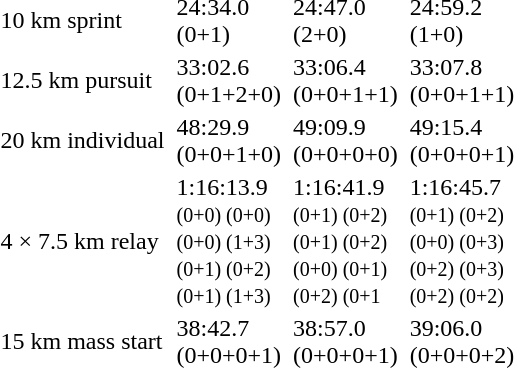<table>
<tr>
<td>10 km sprint<br></td>
<td></td>
<td>24:34.0<br>(0+1)</td>
<td></td>
<td>24:47.0<br>(2+0)</td>
<td></td>
<td>24:59.2<br>(1+0)</td>
</tr>
<tr>
<td>12.5 km pursuit<br></td>
<td></td>
<td>33:02.6<br>(0+1+2+0)</td>
<td></td>
<td>33:06.4<br>(0+0+1+1)</td>
<td></td>
<td>33:07.8<br>(0+0+1+1)</td>
</tr>
<tr>
<td>20 km individual<br></td>
<td></td>
<td>48:29.9<br>(0+0+1+0)</td>
<td></td>
<td>49:09.9<br>(0+0+0+0)</td>
<td></td>
<td>49:15.4<br>(0+0+0+1)</td>
</tr>
<tr>
<td>4 × 7.5 km relay<br></td>
<td></td>
<td>1:16:13.9<br><small>(0+0) (0+0)<br>(0+0) (1+3)<br>(0+1) (0+2)<br>(0+1) (1+3)</small></td>
<td></td>
<td>1:16:41.9<br><small>(0+1) (0+2)<br>(0+1) (0+2)<br>(0+0) (0+1)<br>(0+2) (0+1 </small></td>
<td></td>
<td>1:16:45.7<br><small>(0+1) (0+2)<br>(0+0) (0+3)<br>(0+2) (0+3)<br>(0+2) (0+2) </small></td>
</tr>
<tr>
<td>15 km mass start<br></td>
<td></td>
<td>38:42.7<br>(0+0+0+1)</td>
<td></td>
<td>38:57.0<br>(0+0+0+1)</td>
<td></td>
<td>39:06.0<br>(0+0+0+2)</td>
</tr>
</table>
